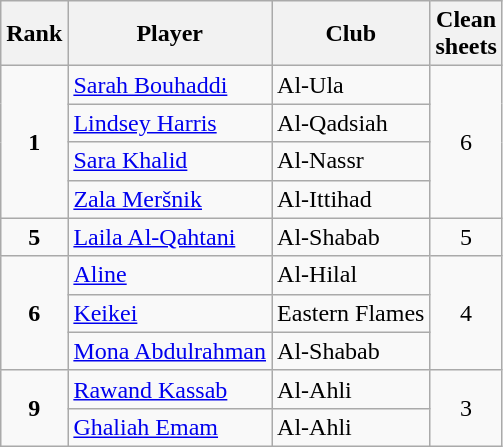<table class="wikitable" style="text-align:center">
<tr>
<th>Rank</th>
<th>Player</th>
<th>Club</th>
<th>Clean<br>sheets</th>
</tr>
<tr>
<td rowspan=4><strong>1</strong></td>
<td align="left"> <a href='#'>Sarah Bouhaddi</a></td>
<td align="left">Al-Ula</td>
<td rowspan=4>6</td>
</tr>
<tr>
<td align="left"> <a href='#'>Lindsey Harris</a></td>
<td align="left">Al-Qadsiah</td>
</tr>
<tr>
<td align="left"> <a href='#'>Sara Khalid</a></td>
<td align="left">Al-Nassr</td>
</tr>
<tr>
<td align="left"> <a href='#'>Zala Meršnik</a></td>
<td align="left">Al-Ittihad</td>
</tr>
<tr>
<td rowspan=1><strong>5</strong></td>
<td align="left"> <a href='#'>Laila Al-Qahtani</a></td>
<td align="left">Al-Shabab</td>
<td rowspan=1>5</td>
</tr>
<tr>
<td rowspan=3><strong>6</strong></td>
<td align="left"> <a href='#'>Aline</a></td>
<td align="left">Al-Hilal</td>
<td rowspan=3>4</td>
</tr>
<tr>
<td align="left"> <a href='#'>Keikei</a></td>
<td align="left">Eastern Flames</td>
</tr>
<tr>
<td align="left"> <a href='#'>Mona Abdulrahman</a></td>
<td align="left">Al-Shabab</td>
</tr>
<tr>
<td rowspan=2><strong>9</strong></td>
<td align="left"> <a href='#'>Rawand Kassab</a></td>
<td align="left">Al-Ahli</td>
<td rowspan=2>3</td>
</tr>
<tr>
<td align="left"> <a href='#'>Ghaliah Emam</a></td>
<td align="left">Al-Ahli</td>
</tr>
</table>
